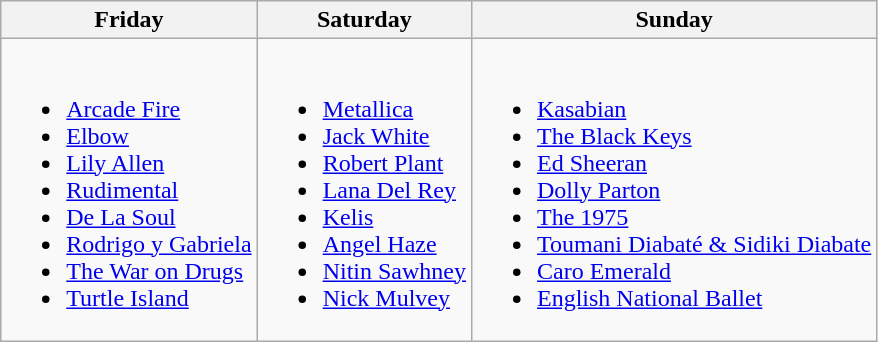<table class="wikitable">
<tr>
<th>Friday</th>
<th>Saturday</th>
<th>Sunday</th>
</tr>
<tr valign="top">
<td><br><ul><li><a href='#'>Arcade Fire</a></li><li><a href='#'>Elbow</a></li><li><a href='#'>Lily Allen</a></li><li><a href='#'>Rudimental</a></li><li><a href='#'>De La Soul</a></li><li><a href='#'>Rodrigo y Gabriela</a></li><li><a href='#'>The War on Drugs</a></li><li><a href='#'>Turtle Island</a></li></ul></td>
<td><br><ul><li><a href='#'>Metallica</a></li><li><a href='#'>Jack White</a></li><li><a href='#'>Robert Plant</a></li><li><a href='#'>Lana Del Rey</a></li><li><a href='#'>Kelis</a></li><li><a href='#'>Angel Haze</a></li><li><a href='#'>Nitin Sawhney</a></li><li><a href='#'>Nick Mulvey</a></li></ul></td>
<td><br><ul><li><a href='#'>Kasabian</a></li><li><a href='#'>The Black Keys</a></li><li><a href='#'>Ed Sheeran</a></li><li><a href='#'>Dolly Parton</a></li><li><a href='#'>The 1975</a></li><li><a href='#'>Toumani Diabaté & Sidiki Diabate</a></li><li><a href='#'>Caro Emerald</a></li><li><a href='#'>English National Ballet</a></li></ul></td>
</tr>
</table>
